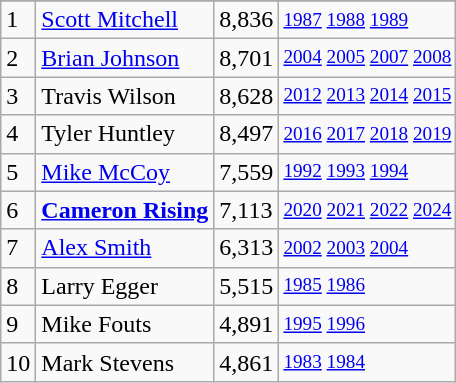<table class="wikitable">
<tr>
</tr>
<tr>
<td>1</td>
<td><a href='#'>Scott Mitchell</a></td>
<td><abbr>8,836</abbr></td>
<td style="font-size:80%;"><a href='#'>1987</a> <a href='#'>1988</a> <a href='#'>1989</a></td>
</tr>
<tr>
<td>2</td>
<td><a href='#'>Brian Johnson</a></td>
<td><abbr>8,701</abbr></td>
<td style="font-size:80%;"><a href='#'>2004</a> <a href='#'>2005</a> <a href='#'>2007</a> <a href='#'>2008</a></td>
</tr>
<tr>
<td>3</td>
<td>Travis Wilson</td>
<td><abbr>8,628</abbr></td>
<td style="font-size:80%;"><a href='#'>2012</a> <a href='#'>2013</a> <a href='#'>2014</a> <a href='#'>2015</a></td>
</tr>
<tr>
<td>4</td>
<td>Tyler Huntley</td>
<td><abbr>8,497</abbr></td>
<td style="font-size:80%;"><a href='#'>2016</a> <a href='#'>2017</a> <a href='#'>2018</a> <a href='#'>2019</a></td>
</tr>
<tr>
<td>5</td>
<td><a href='#'>Mike McCoy</a></td>
<td><abbr>7,559</abbr></td>
<td style="font-size:80%;"><a href='#'>1992</a> <a href='#'>1993</a> <a href='#'>1994</a></td>
</tr>
<tr>
<td>6</td>
<td><strong><a href='#'>Cameron Rising</a></strong></td>
<td><abbr>7,113</abbr></td>
<td style="font-size:80%;"><a href='#'>2020</a> <a href='#'>2021</a> <a href='#'>2022</a> <a href='#'>2024</a></td>
</tr>
<tr>
<td>7</td>
<td><a href='#'>Alex Smith</a></td>
<td><abbr>6,313</abbr></td>
<td style="font-size:80%;"><a href='#'>2002</a> <a href='#'>2003</a> <a href='#'>2004</a></td>
</tr>
<tr>
<td>8</td>
<td>Larry Egger</td>
<td><abbr>5,515</abbr></td>
<td style="font-size:80%;"><a href='#'>1985</a> <a href='#'>1986</a></td>
</tr>
<tr>
<td>9</td>
<td>Mike Fouts</td>
<td><abbr>4,891</abbr></td>
<td style="font-size:80%;"><a href='#'>1995</a> <a href='#'>1996</a></td>
</tr>
<tr>
<td>10</td>
<td>Mark Stevens</td>
<td><abbr>4,861</abbr></td>
<td style="font-size:80%;"><a href='#'>1983</a> <a href='#'>1984</a></td>
</tr>
</table>
